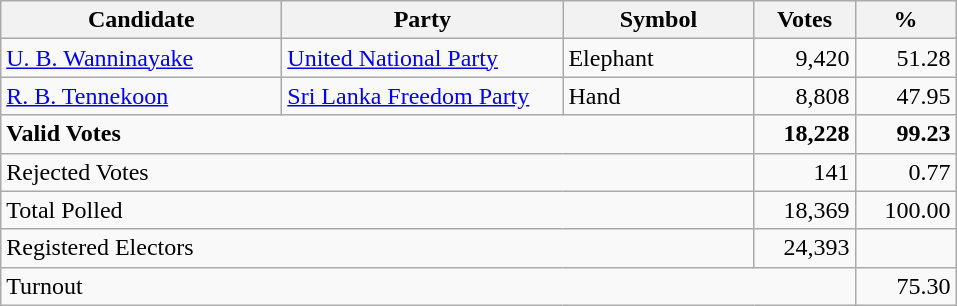<table class="wikitable" border="1" style="text-align:right;">
<tr>
<th align=left width="180">Candidate</th>
<th align=left width="180">Party</th>
<th align=left width="120">Symbol</th>
<th align=left width="60">Votes</th>
<th align=left width="60">%</th>
</tr>
<tr>
<td align=left><a href='#'>U. B. Wanninayake</a></td>
<td align=left><a href='#'>United National Party</a></td>
<td align=left>Elephant</td>
<td>9,420</td>
<td>51.28</td>
</tr>
<tr>
<td align=left><a href='#'>R. B. Tennekoon</a></td>
<td align=left><a href='#'>Sri Lanka Freedom Party</a></td>
<td align=left>Hand</td>
<td>8,808</td>
<td>47.95</td>
</tr>
<tr>
<td align=left colspan=3><strong>Valid Votes</strong></td>
<td><strong>18,228</strong></td>
<td><strong>99.23</strong></td>
</tr>
<tr>
<td align=left colspan=3>Rejected Votes</td>
<td>141</td>
<td>0.77</td>
</tr>
<tr>
<td align=left colspan=3>Total Polled</td>
<td>18,369</td>
<td>100.00</td>
</tr>
<tr>
<td align=left colspan=3>Registered Electors</td>
<td>24,393</td>
<td></td>
</tr>
<tr>
<td align=left colspan=4>Turnout</td>
<td>75.30</td>
</tr>
</table>
